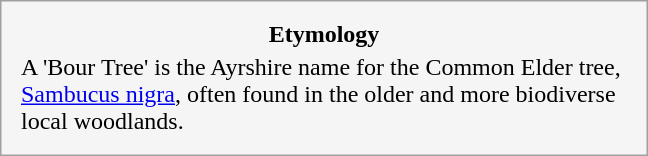<table style="float:left; margin:1em 1em 1em 1em; width:27em; border: 1px solid #a0a0a0; padding: 10px; background-color: #F5F5F5; text-align:left;">
<tr style="text-align:center;">
<td><strong>Etymology</strong></td>
</tr>
<tr style="text-align:left; font-size:x-medium;">
<td>A 'Bour Tree' is the Ayrshire name for the Common Elder tree, <a href='#'>Sambucus nigra</a>, often found in the older and more biodiverse local woodlands.</td>
</tr>
</table>
